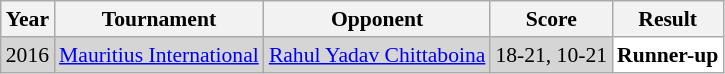<table class="sortable wikitable" style="font-size: 90%;">
<tr>
<th>Year</th>
<th>Tournament</th>
<th>Opponent</th>
<th>Score</th>
<th>Result</th>
</tr>
<tr style="background:#D5D5D5">
<td align="center">2016</td>
<td align="left"><a href='#'>Mauritius International</a></td>
<td align="left"> <a href='#'>Rahul Yadav Chittaboina</a></td>
<td align="left">18-21, 10-21</td>
<td style="text-align:left; background:white"> <strong>Runner-up</strong></td>
</tr>
</table>
